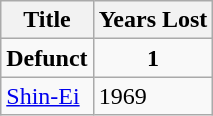<table class="wikitable">
<tr>
<th>Title</th>
<th>Years Lost</th>
</tr>
<tr>
<td align="center"><strong>Defunct</strong></td>
<td align="center"><strong>1</strong></td>
</tr>
<tr>
<td> <a href='#'>Shin-Ei</a></td>
<td>1969</td>
</tr>
</table>
